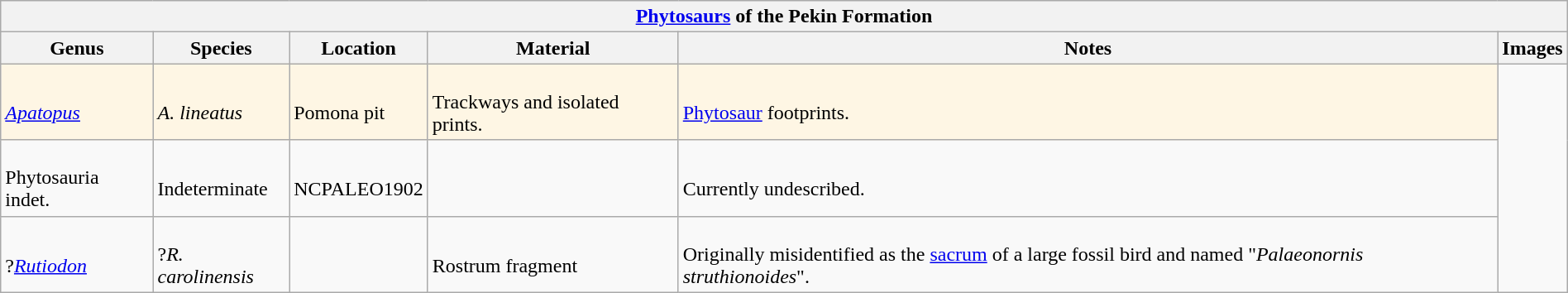<table class="wikitable" align="center" width="100%">
<tr>
<th colspan="6" align="center"><a href='#'>Phytosaurs</a> of the Pekin Formation</th>
</tr>
<tr>
<th>Genus</th>
<th>Species</th>
<th>Location</th>
<th>Material</th>
<th>Notes</th>
<th>Images</th>
</tr>
<tr>
<td style="background:#FEF6E4;"><br><em><a href='#'>Apatopus</a></em></td>
<td style="background:#FEF6E4;"><br><em>A. lineatus</em></td>
<td style="background:#FEF6E4;"><br>Pomona pit</td>
<td style="background:#FEF6E4;"><br>Trackways and isolated prints.</td>
<td style="background:#FEF6E4;"><br><a href='#'>Phytosaur</a> footprints.</td>
<td rowspan="3"><br></td>
</tr>
<tr>
<td><br>Phytosauria indet.</td>
<td><br>Indeterminate</td>
<td><br>NCPALEO1902</td>
<td></td>
<td><br>Currently undescribed.</td>
</tr>
<tr>
<td><br>?<em><a href='#'>Rutiodon</a></em></td>
<td><br>?<em>R. carolinensis</em></td>
<td></td>
<td><br>Rostrum fragment</td>
<td><br>Originally misidentified as the <a href='#'>sacrum</a> of a large fossil bird and named "<em>Palaeonornis struthionoides</em>".</td>
</tr>
</table>
